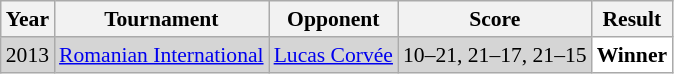<table class="sortable wikitable" style="font-size: 90%;">
<tr>
<th>Year</th>
<th>Tournament</th>
<th>Opponent</th>
<th>Score</th>
<th>Result</th>
</tr>
<tr style="background:#D5D5D5">
<td align="center">2013</td>
<td align="left"><a href='#'>Romanian International</a></td>
<td align="left"> <a href='#'>Lucas Corvée</a></td>
<td align="left">10–21, 21–17, 21–15</td>
<td style="text-align:left; background:white"> <strong>Winner</strong></td>
</tr>
</table>
